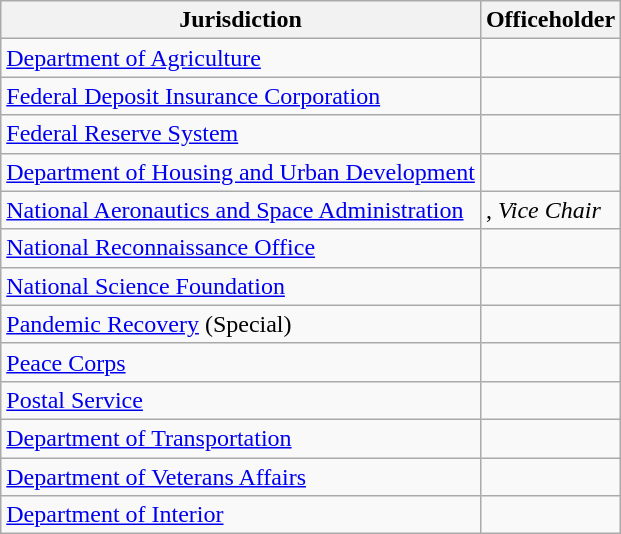<table class="wikitable sortable">
<tr style="vertical-align:bottom;">
<th>Jurisdiction</th>
<th>Officeholder</th>
</tr>
<tr>
<td><a href='#'>Department of Agriculture</a></td>
<td></td>
</tr>
<tr>
<td><a href='#'>Federal Deposit Insurance Corporation</a></td>
<td></td>
</tr>
<tr>
<td><a href='#'>Federal Reserve System</a></td>
<td></td>
</tr>
<tr>
<td><a href='#'>Department of Housing and Urban Development</a></td>
<td></td>
</tr>
<tr>
<td><a href='#'>National Aeronautics and Space Administration</a></td>
<td>, <em>Vice Chair</em></td>
</tr>
<tr>
<td><a href='#'>National Reconnaissance Office</a></td>
<td></td>
</tr>
<tr>
<td><a href='#'>National Science Foundation</a></td>
<td></td>
</tr>
<tr>
<td><a href='#'>Pandemic Recovery</a> (Special)</td>
<td></td>
</tr>
<tr>
<td><a href='#'>Peace Corps</a></td>
<td></td>
</tr>
<tr>
<td><a href='#'>Postal Service</a></td>
<td></td>
</tr>
<tr>
<td><a href='#'>Department of Transportation</a></td>
<td></td>
</tr>
<tr>
<td><a href='#'>Department of Veterans Affairs</a></td>
<td></td>
</tr>
<tr>
<td><a href='#'>Department of Interior</a></td>
<td></td>
</tr>
</table>
